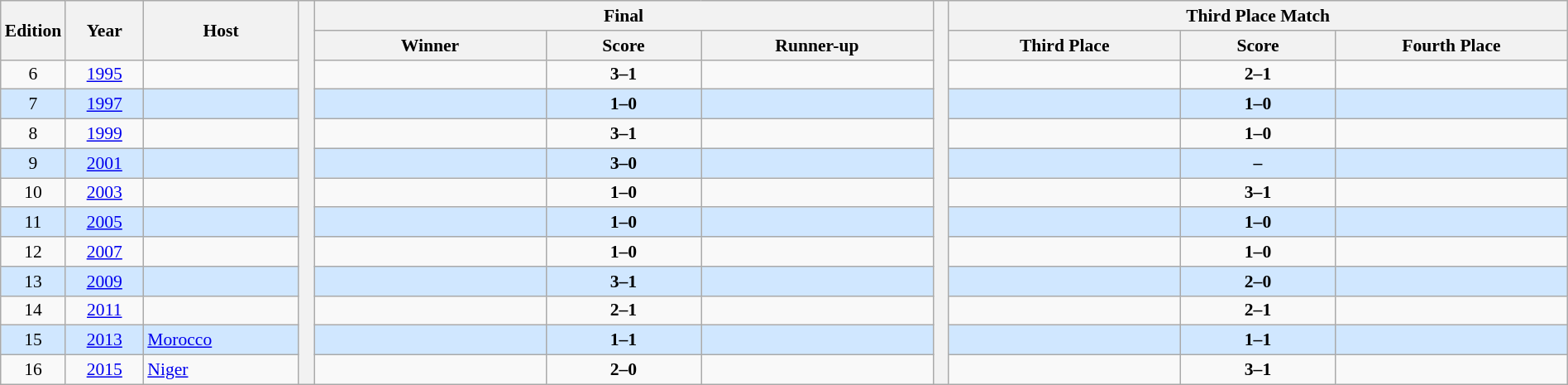<table class="wikitable" style="font-size:90%; width:100%; text-align:center;">
<tr>
<th rowspan=2 width=3%>Edition</th>
<th rowspan=2 width=5%>Year</th>
<th rowspan=2 width=10%>Host</th>
<th width=1% rowspan=13></th>
<th colspan=3>Final</th>
<th width=1% rowspan=13></th>
<th colspan=3>Third Place Match</th>
</tr>
<tr>
<th width=15%>Winner</th>
<th width=10%>Score</th>
<th width=15%>Runner-up</th>
<th width=15%>Third Place</th>
<th width=10%>Score</th>
<th width=15%>Fourth Place</th>
</tr>
<tr>
<td>6</td>
<td><a href='#'>1995</a></td>
<td align=left></td>
<td><strong></strong></td>
<td><strong>3–1</strong> </td>
<td></td>
<td></td>
<td><strong>2–1</strong> </td>
<td></td>
</tr>
<tr bgcolor=#D0E7FF>
<td>7</td>
<td><a href='#'>1997</a></td>
<td align=left></td>
<td><strong></strong></td>
<td><strong>1–0</strong></td>
<td></td>
<td></td>
<td><strong>1–0</strong></td>
<td></td>
</tr>
<tr>
<td>8</td>
<td><a href='#'>1999</a></td>
<td align=left></td>
<td><strong></strong></td>
<td><strong>3–1</strong></td>
<td></td>
<td></td>
<td><strong>1–0</strong></td>
<td></td>
</tr>
<tr bgcolor=#D0E7FF>
<td>9</td>
<td><a href='#'>2001</a></td>
<td align=left></td>
<td><strong></strong></td>
<td><strong>3–0</strong></td>
<td></td>
<td></td>
<td><strong>–</strong></td>
<td></td>
</tr>
<tr>
<td>10</td>
<td><a href='#'>2003</a></td>
<td align=left></td>
<td><strong></strong></td>
<td><strong>1–0</strong> </td>
<td></td>
<td></td>
<td><strong>3–1</strong></td>
<td></td>
</tr>
<tr bgcolor=#D0E7FF>
<td>11</td>
<td><a href='#'>2005</a></td>
<td align=left></td>
<td><strong></strong></td>
<td><strong>1–0</strong></td>
<td></td>
<td></td>
<td><strong>1–0</strong></td>
<td></td>
</tr>
<tr>
<td>12</td>
<td><a href='#'>2007</a></td>
<td align=left></td>
<td><strong></strong></td>
<td><strong>1–0</strong> </td>
<td></td>
<td></td>
<td><strong>1–0</strong></td>
<td></td>
</tr>
<tr bgcolor=#D0E7FF>
<td>13</td>
<td><a href='#'>2009</a></td>
<td align=left></td>
<td><strong></strong></td>
<td><strong>3–1</strong></td>
<td></td>
<td></td>
<td><strong>2–0</strong></td>
<td></td>
</tr>
<tr>
<td>14</td>
<td><a href='#'>2011</a></td>
<td align=left></td>
<td><strong></strong></td>
<td><strong>2–1</strong></td>
<td></td>
<td></td>
<td><strong>2–1</strong></td>
<td></td>
</tr>
<tr bgcolor=#D0E7FF>
<td>15</td>
<td><a href='#'>2013</a></td>
<td align=left> <a href='#'>Morocco</a></td>
<td><strong></strong></td>
<td><strong>1–1</strong><br></td>
<td></td>
<td></td>
<td><strong>1–1</strong> <br></td>
<td></td>
</tr>
<tr>
<td>16</td>
<td><a href='#'>2015</a></td>
<td align=left> <a href='#'>Niger</a></td>
<td><strong></strong></td>
<td><strong>2–0</strong></td>
<td></td>
<td></td>
<td><strong>3–1</strong></td>
<td></td>
</tr>
</table>
